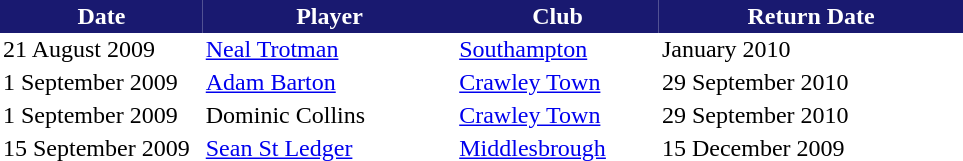<table border="0" cellspacing="0" cellpadding="2">
<tr style="background:#191970; color:white;">
<th width=20%>Date</th>
<th width=25%>Player</th>
<th width=20%>Club</th>
<th width=30%>Return Date</th>
</tr>
<tr>
<td>21 August 2009</td>
<td> <a href='#'>Neal Trotman</a></td>
<td><a href='#'>Southampton</a></td>
<td>January 2010</td>
</tr>
<tr>
<td>1 September 2009</td>
<td> <a href='#'>Adam Barton</a></td>
<td><a href='#'>Crawley Town</a></td>
<td>29 September 2010</td>
</tr>
<tr>
<td>1 September 2009</td>
<td> Dominic Collins</td>
<td><a href='#'>Crawley Town</a></td>
<td>29 September 2010</td>
</tr>
<tr>
<td>15 September 2009</td>
<td> <a href='#'>Sean St Ledger</a></td>
<td><a href='#'>Middlesbrough</a></td>
<td>15 December 2009</td>
</tr>
</table>
